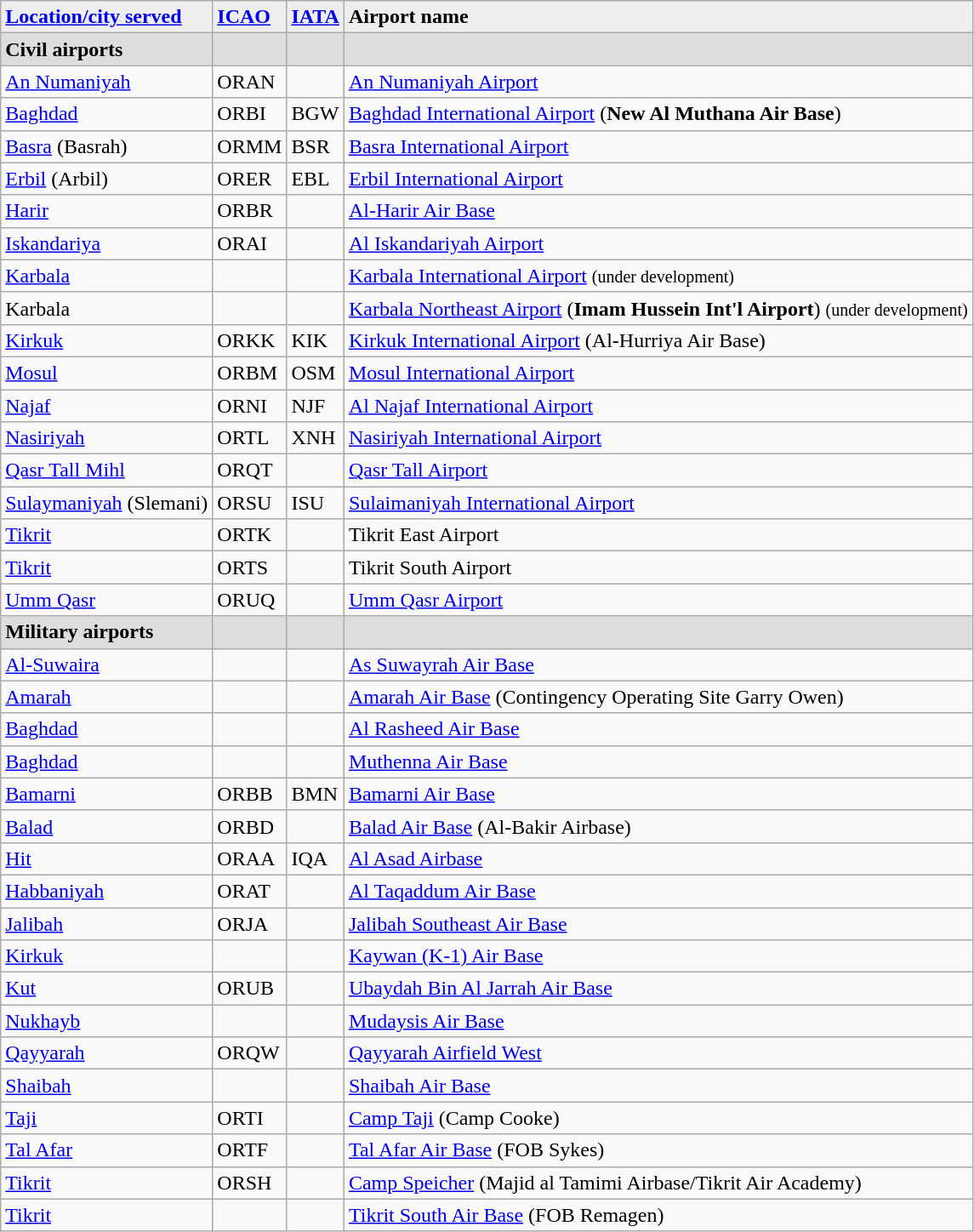<table class="wikitable sortable">
<tr valign=baseline style="font-weight:bold; background:#EEEEEE;">
<td><a href='#'>Location/city served</a></td>
<td><a href='#'>ICAO</a></td>
<td><a href='#'>IATA</a></td>
<td>Airport name</td>
</tr>
<tr style="font-weight:bold; background:#DDDDDD;">
<td>Civil airports</td>
<td></td>
<td></td>
<td></td>
</tr>
<tr valign=top>
<td><a href='#'>An Numaniyah</a></td>
<td>ORAN</td>
<td></td>
<td><a href='#'>An Numaniyah Airport</a></td>
</tr>
<tr valign=top>
<td><a href='#'>Baghdad</a></td>
<td>ORBI</td>
<td>BGW</td>
<td><a href='#'>Baghdad International Airport</a> (<strong>New Al Muthana Air Base</strong>)</td>
</tr>
<tr valign=top>
<td><a href='#'>Basra</a> (Basrah)</td>
<td>ORMM</td>
<td>BSR</td>
<td><a href='#'>Basra International Airport</a></td>
</tr>
<tr valign=top>
<td><a href='#'>Erbil</a> (Arbil)</td>
<td>ORER</td>
<td>EBL</td>
<td><a href='#'>Erbil International Airport</a></td>
</tr>
<tr valign=top>
<td><a href='#'>Harir</a></td>
<td>ORBR</td>
<td></td>
<td><a href='#'>Al-Harir Air Base</a></td>
</tr>
<tr valign=top>
<td><a href='#'>Iskandariya</a></td>
<td>ORAI</td>
<td></td>
<td><a href='#'>Al Iskandariyah Airport</a></td>
</tr>
<tr valign=top>
<td><a href='#'>Karbala</a></td>
<td></td>
<td></td>
<td><a href='#'>Karbala International Airport</a> <small>(under development)</small></td>
</tr>
<tr valign=top>
<td>Karbala</td>
<td></td>
<td></td>
<td><a href='#'>Karbala Northeast Airport</a> (<strong>Imam Hussein Int'l Airport</strong>) <small>(under development)</small></td>
</tr>
<tr valign=top>
<td><a href='#'>Kirkuk</a></td>
<td>ORKK</td>
<td>KIK</td>
<td><a href='#'>Kirkuk International Airport</a> (Al-Hurriya Air Base)</td>
</tr>
<tr valign=top>
<td><a href='#'>Mosul</a></td>
<td>ORBM</td>
<td>OSM</td>
<td><a href='#'>Mosul International Airport</a></td>
</tr>
<tr valign=top>
<td><a href='#'>Najaf</a></td>
<td>ORNI</td>
<td>NJF</td>
<td><a href='#'>Al Najaf International Airport</a></td>
</tr>
<tr valign=top>
<td><a href='#'>Nasiriyah</a></td>
<td>ORTL</td>
<td>XNH</td>
<td><a href='#'>Nasiriyah International Airport</a></td>
</tr>
<tr valign=top>
<td><a href='#'>Qasr Tall Mihl</a></td>
<td>ORQT</td>
<td></td>
<td><a href='#'>Qasr Tall Airport</a></td>
</tr>
<tr valign=top>
<td><a href='#'>Sulaymaniyah</a> (Slemani)</td>
<td>ORSU</td>
<td>ISU</td>
<td><a href='#'>Sulaimaniyah International Airport</a></td>
</tr>
<tr valign=top>
<td><a href='#'>Tikrit</a></td>
<td>ORTK</td>
<td></td>
<td>Tikrit East Airport</td>
</tr>
<tr valign=top>
<td><a href='#'>Tikrit</a></td>
<td>ORTS</td>
<td></td>
<td>Tikrit South Airport</td>
</tr>
<tr valign=top>
<td><a href='#'>Umm Qasr</a></td>
<td>ORUQ</td>
<td></td>
<td><a href='#'>Umm Qasr Airport</a></td>
</tr>
<tr style="font-weight:bold; background:#DDDDDD;">
<td>Military airports</td>
<td></td>
<td></td>
<td></td>
</tr>
<tr valign=top>
<td><a href='#'>Al-Suwaira</a></td>
<td></td>
<td></td>
<td><a href='#'>As Suwayrah Air Base</a></td>
</tr>
<tr valign=top>
<td><a href='#'>Amarah</a></td>
<td></td>
<td></td>
<td><a href='#'>Amarah Air Base</a> (Contingency Operating Site Garry Owen)</td>
</tr>
<tr valign=top>
<td><a href='#'>Baghdad</a></td>
<td></td>
<td></td>
<td><a href='#'>Al Rasheed Air Base</a></td>
</tr>
<tr valign=top>
<td><a href='#'>Baghdad</a></td>
<td></td>
<td></td>
<td><a href='#'>Muthenna Air Base</a></td>
</tr>
<tr valign=top>
<td><a href='#'>Bamarni</a></td>
<td>ORBB</td>
<td>BMN</td>
<td><a href='#'>Bamarni Air Base</a></td>
</tr>
<tr valign=top>
<td><a href='#'>Balad</a></td>
<td>ORBD</td>
<td></td>
<td><a href='#'>Balad Air Base</a> (Al-Bakir Airbase)</td>
</tr>
<tr valign=top>
<td><a href='#'>Hit</a></td>
<td>ORAA</td>
<td>IQA</td>
<td><a href='#'>Al Asad Airbase</a></td>
</tr>
<tr valign=top>
<td><a href='#'>Habbaniyah</a></td>
<td>ORAT</td>
<td></td>
<td><a href='#'>Al Taqaddum Air Base</a></td>
</tr>
<tr valign=top>
<td><a href='#'>Jalibah</a></td>
<td>ORJA</td>
<td></td>
<td><a href='#'>Jalibah Southeast Air Base</a></td>
</tr>
<tr valign=top>
<td><a href='#'>Kirkuk</a></td>
<td></td>
<td></td>
<td><a href='#'>Kaywan (K-1) Air Base</a></td>
</tr>
<tr valign=top>
<td><a href='#'>Kut</a></td>
<td>ORUB</td>
<td></td>
<td><a href='#'>Ubaydah Bin Al Jarrah Air Base</a></td>
</tr>
<tr valign=top>
<td><a href='#'>Nukhayb</a></td>
<td></td>
<td></td>
<td><a href='#'>Mudaysis Air Base</a></td>
</tr>
<tr valign=top>
<td><a href='#'>Qayyarah</a></td>
<td>ORQW</td>
<td></td>
<td><a href='#'>Qayyarah Airfield West</a></td>
</tr>
<tr valign=top>
<td><a href='#'>Shaibah</a></td>
<td></td>
<td></td>
<td><a href='#'>Shaibah Air Base</a></td>
</tr>
<tr valign=top>
<td><a href='#'>Taji</a></td>
<td>ORTI</td>
<td></td>
<td><a href='#'>Camp Taji</a> (Camp Cooke)</td>
</tr>
<tr valign=top>
<td><a href='#'>Tal Afar</a></td>
<td>ORTF</td>
<td></td>
<td><a href='#'>Tal Afar Air Base</a> (FOB Sykes)</td>
</tr>
<tr valign=top>
<td><a href='#'>Tikrit</a></td>
<td>ORSH</td>
<td></td>
<td><a href='#'>Camp Speicher</a> (Majid al Tamimi Airbase/Tikrit Air Academy)</td>
</tr>
<tr valign=top>
<td><a href='#'>Tikrit</a></td>
<td></td>
<td></td>
<td><a href='#'>Tikrit South Air Base</a> (FOB Remagen)</td>
</tr>
</table>
